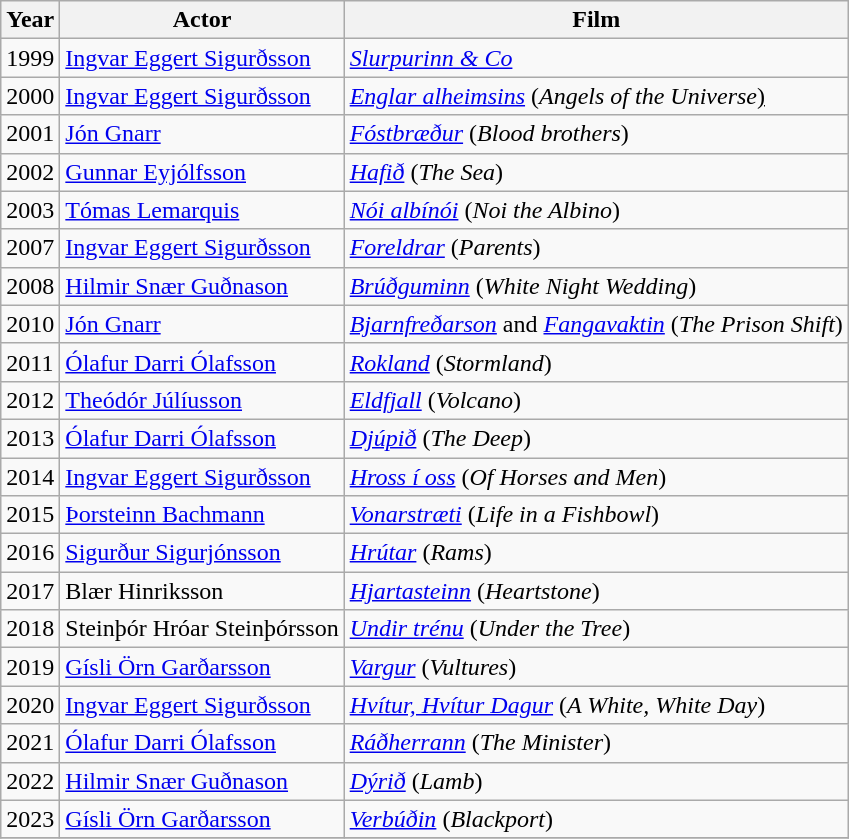<table class="wikitable">
<tr>
<th>Year</th>
<th>Actor</th>
<th>Film</th>
</tr>
<tr>
<td>1999</td>
<td><a href='#'>Ingvar Eggert Sigurðsson</a></td>
<td><em><a href='#'>Slurpurinn & Co</a></em></td>
</tr>
<tr>
<td>2000</td>
<td><a href='#'>Ingvar Eggert Sigurðsson</a></td>
<td><em><a href='#'>Englar alheimsins</a></em> (<em>Angels of the Universe</em><u>)</u></td>
</tr>
<tr>
<td>2001</td>
<td><a href='#'>Jón Gnarr</a></td>
<td><em><a href='#'>Fóstbræður</a></em> (<em>Blood brothers</em>)</td>
</tr>
<tr>
<td>2002</td>
<td><a href='#'>Gunnar Eyjólfsson</a></td>
<td><em><a href='#'>Hafið</a></em> (<em>The Sea</em>)</td>
</tr>
<tr>
<td>2003</td>
<td><a href='#'>Tómas Lemarquis</a></td>
<td><em><a href='#'>Nói albínói</a></em> (<em>Noi the Albino</em>)</td>
</tr>
<tr>
<td>2007</td>
<td><a href='#'>Ingvar Eggert Sigurðsson</a></td>
<td><em><a href='#'>Foreldrar</a></em> (<em>Parents</em>)</td>
</tr>
<tr>
<td>2008</td>
<td><a href='#'>Hilmir Snær Guðnason</a></td>
<td><em><a href='#'>Brúðguminn</a></em> (<em>White Night Wedding</em>)</td>
</tr>
<tr>
<td>2010</td>
<td><a href='#'>Jón Gnarr</a></td>
<td><em><a href='#'>Bjarnfreðarson</a></em> and <em><a href='#'>Fangavaktin</a></em> (<em>The Prison Shift</em>)</td>
</tr>
<tr>
<td>2011</td>
<td><a href='#'>Ólafur Darri Ólafsson</a></td>
<td><em><a href='#'>Rokland</a></em> (<em>Stormland</em>)</td>
</tr>
<tr>
<td>2012</td>
<td><a href='#'>Theódór Júlíusson</a></td>
<td><em><a href='#'>Eldfjall</a></em> (<em>Volcano</em>)</td>
</tr>
<tr>
<td>2013</td>
<td><a href='#'>Ólafur Darri Ólafsson</a></td>
<td><em><a href='#'>Djúpið</a></em> (<em>The Deep</em>)</td>
</tr>
<tr>
<td>2014</td>
<td><a href='#'>Ingvar Eggert Sigurðsson</a></td>
<td><em><a href='#'>Hross í oss</a></em> (<em>Of Horses and Men</em>)</td>
</tr>
<tr>
<td>2015</td>
<td><a href='#'>Þorsteinn Bachmann</a></td>
<td><em><a href='#'>Vonarstræti</a></em> (<em>Life in a Fishbowl</em>)</td>
</tr>
<tr>
<td>2016</td>
<td><a href='#'>Sigurður Sigurjónsson</a></td>
<td><em><a href='#'>Hrútar</a></em> (<em>Rams</em>)</td>
</tr>
<tr>
<td>2017</td>
<td>Blær Hinriksson</td>
<td><em><a href='#'>Hjartasteinn</a></em> (<em>Heartstone</em>)</td>
</tr>
<tr>
<td>2018</td>
<td>Steinþór Hróar Steinþórsson</td>
<td><em><a href='#'>Undir trénu</a></em> (<em>Under the Tree</em>)</td>
</tr>
<tr>
<td>2019</td>
<td><a href='#'>Gísli Örn Garðarsson</a></td>
<td><em><a href='#'>Vargur</a></em> (<em>Vultures</em>)</td>
</tr>
<tr>
<td>2020</td>
<td><a href='#'>Ingvar Eggert Sigurðsson</a></td>
<td><em><a href='#'>Hvítur, Hvítur Dagur</a></em> (<em>A White, White Day</em>)</td>
</tr>
<tr>
<td>2021</td>
<td><a href='#'>Ólafur Darri Ólafsson</a></td>
<td><em><a href='#'>Ráðherrann</a></em> (<em>The Minister</em>)</td>
</tr>
<tr>
<td>2022</td>
<td><a href='#'>Hilmir Snær Guðnason</a></td>
<td><em><a href='#'>Dýrið</a></em> (<em>Lamb</em>)</td>
</tr>
<tr>
<td>2023</td>
<td><a href='#'>Gísli Örn Garðarsson</a></td>
<td><em><a href='#'>Verbúðin</a></em> (<em>Blackport</em>)</td>
</tr>
<tr>
</tr>
</table>
